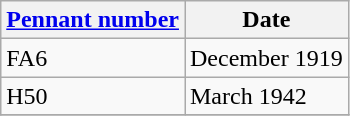<table class="wikitable" style="text-align:left">
<tr>
<th scope="col"><a href='#'>Pennant number</a></th>
<th>Date</th>
</tr>
<tr>
<td scope="row">FA6</td>
<td>December 1919</td>
</tr>
<tr>
<td scope="row">H50</td>
<td>March 1942</td>
</tr>
<tr>
</tr>
</table>
